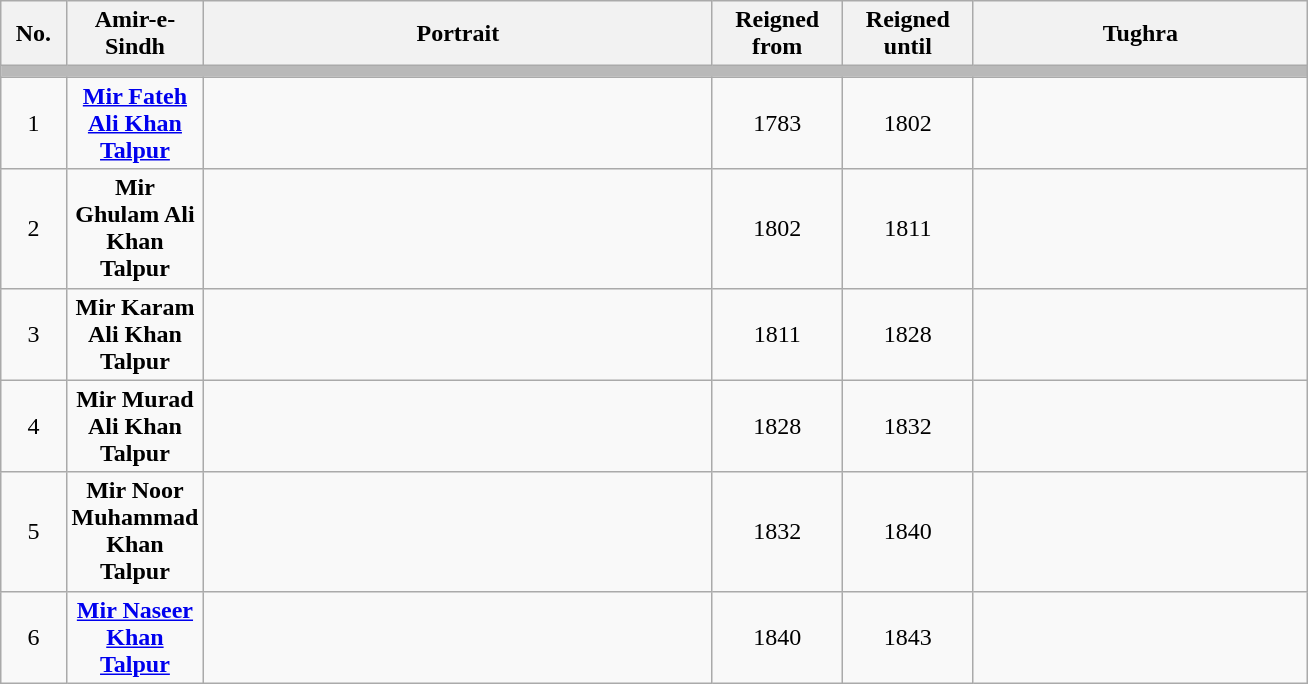<table class="wikitable" style="width:69%; text-align:center;">
<tr>
<th width="5%">No.</th>
<th width="5%">Amir-e-Sindh</th>
<th width="80px">Portrait</th>
<th width="10%">Reigned from</th>
<th width="10%">Reigned until</th>
<th width="10px">Tughra</th>
</tr>
<tr>
<td colspan=9 style="background:#B9B9B9"></td>
</tr>
<tr>
<td>1</td>
<td><strong><a href='#'>Mir Fateh Ali Khan Talpur</a></strong></td>
<td></td>
<td>1783</td>
<td>1802</td>
<td></td>
</tr>
<tr>
<td>2</td>
<td><strong>Mir Ghulam Ali Khan Talpur</strong></td>
<td></td>
<td>1802</td>
<td>1811</td>
<td></td>
</tr>
<tr>
<td>3</td>
<td><strong>Mir Karam Ali Khan Talpur</strong></td>
<td></td>
<td>1811</td>
<td>1828</td>
<td></td>
</tr>
<tr>
<td>4</td>
<td><strong>Mir Murad Ali Khan Talpur</strong></td>
<td></td>
<td>1828</td>
<td>1832</td>
<td></td>
</tr>
<tr>
<td>5</td>
<td><strong>Mir Noor Muhammad Khan Talpur</strong></td>
<td></td>
<td>1832</td>
<td>1840</td>
<td></td>
</tr>
<tr>
<td>6</td>
<td><strong><a href='#'>Mir Naseer Khan Talpur</a></strong></td>
<td></td>
<td>1840</td>
<td>1843</td>
<td></td>
</tr>
</table>
